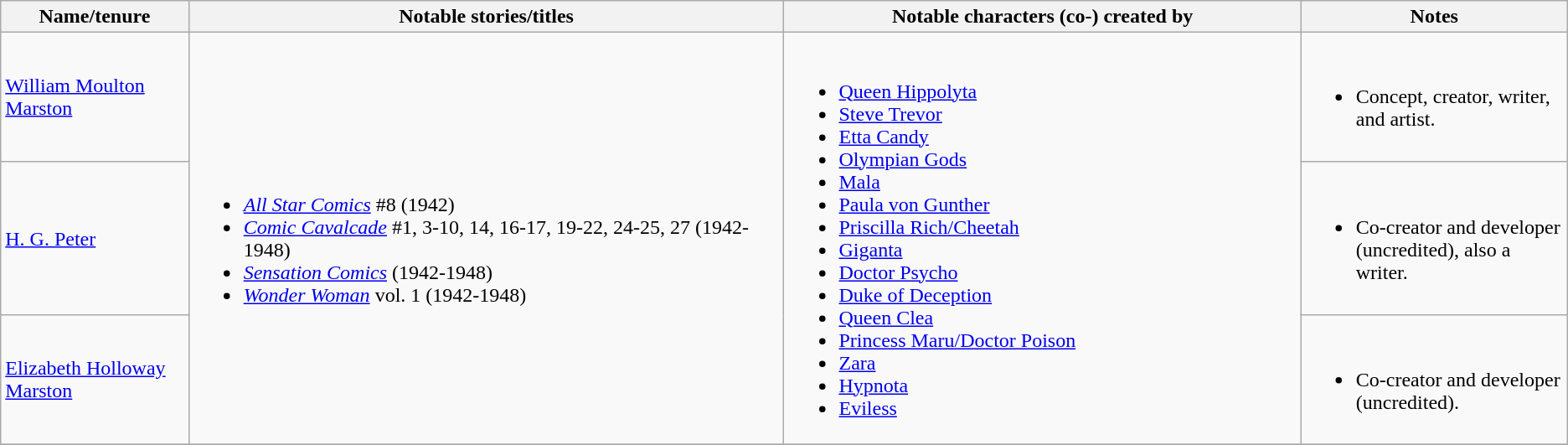<table class="wikitable">
<tr>
<th width="12%">Name/tenure</th>
<th width="38%">Notable stories/titles</th>
<th width="33%">Notable characters (co-) created by</th>
<th width="25%">Notes</th>
</tr>
<tr>
<td><a href='#'>William Moulton Marston</a></td>
<td rowspan='3'><br><ul><li><em><a href='#'>All Star Comics</a></em> #8 (1942)</li><li><em><a href='#'>Comic Cavalcade</a></em> #1, 3-10, 14, 16-17, 19-22, 24-25, 27 (1942-1948)</li><li><em><a href='#'>Sensation Comics</a></em> (1942-1948)</li><li><em><a href='#'>Wonder Woman</a></em> vol. 1 (1942-1948)</li></ul></td>
<td rowspan='3'><br><ul><li><a href='#'>Queen Hippolyta</a></li><li><a href='#'>Steve Trevor</a></li><li><a href='#'>Etta Candy</a></li><li><a href='#'>Olympian Gods</a></li><li><a href='#'>Mala</a></li><li><a href='#'>Paula von Gunther</a></li><li><a href='#'>Priscilla Rich/Cheetah</a></li><li><a href='#'>Giganta</a></li><li><a href='#'>Doctor Psycho</a></li><li><a href='#'>Duke of Deception</a></li><li><a href='#'>Queen Clea</a></li><li><a href='#'>Princess Maru/Doctor Poison</a></li><li><a href='#'>Zara</a></li><li><a href='#'>Hypnota</a></li><li><a href='#'>Eviless</a></li></ul></td>
<td><br><ul><li>Concept, creator, writer, and artist.</li></ul></td>
</tr>
<tr>
<td><a href='#'>H. G. Peter</a></td>
<td><br><ul><li>Co-creator and developer (uncredited), also a writer.</li></ul></td>
</tr>
<tr>
<td><a href='#'>Elizabeth Holloway Marston</a></td>
<td><br><ul><li>Co-creator and developer (uncredited).</li></ul></td>
</tr>
<tr>
</tr>
</table>
